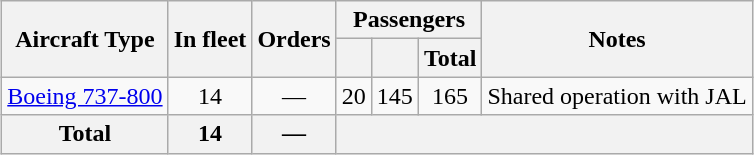<table class="wikitable" style="margin:0.5em auto;text-align:center">
<tr>
<th rowspan="2">Aircraft Type</th>
<th rowspan="2">In fleet</th>
<th rowspan="2">Orders</th>
<th colspan="3">Passengers</th>
<th rowspan="2">Notes</th>
</tr>
<tr>
<th></th>
<th></th>
<th>Total</th>
</tr>
<tr>
<td><a href='#'>Boeing 737-800</a></td>
<td>14</td>
<td>—</td>
<td>20</td>
<td>145</td>
<td>165</td>
<td>Shared operation with JAL</td>
</tr>
<tr>
<th>Total</th>
<th>14</th>
<th>—</th>
<th colspan="4"></th>
</tr>
</table>
